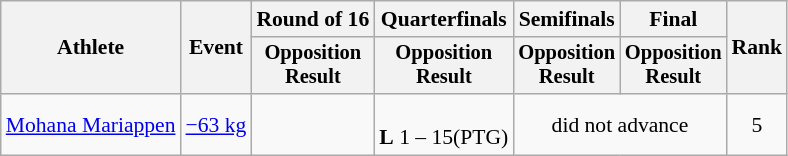<table class="wikitable" style="font-size:90%;">
<tr>
<th rowspan=2>Athlete</th>
<th rowspan=2>Event</th>
<th>Round of 16</th>
<th>Quarterfinals</th>
<th>Semifinals</th>
<th>Final</th>
<th rowspan=2>Rank</th>
</tr>
<tr style="font-size:95%">
<th>Opposition<br>Result</th>
<th>Opposition<br>Result</th>
<th>Opposition<br>Result</th>
<th>Opposition<br>Result</th>
</tr>
<tr align=center>
<td align=left><a href='#'>Mohana Mariappen</a></td>
<td align=left><a href='#'>−63 kg</a></td>
<td></td>
<td><br><strong>L</strong> 1 – 15(PTG)</td>
<td colspan=2>did not advance</td>
<td>5</td>
</tr>
</table>
